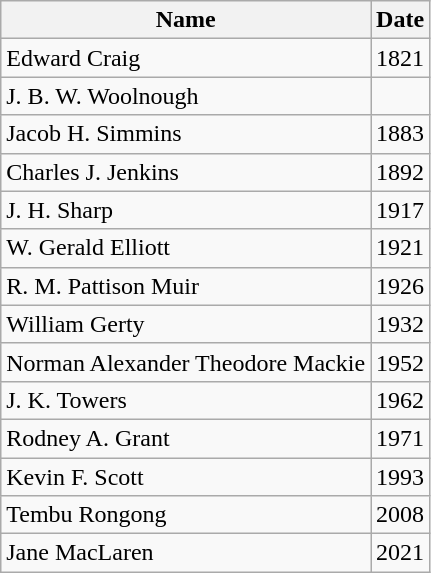<table class="wikitable">
<tr>
<th>Name</th>
<th>Date</th>
</tr>
<tr>
<td>Edward Craig </td>
<td>1821</td>
</tr>
<tr>
<td>J. B. W. Woolnough </td>
<td></td>
</tr>
<tr>
<td>Jacob H. Simmins </td>
<td>1883</td>
</tr>
<tr>
<td>Charles J. Jenkins </td>
<td>1892</td>
</tr>
<tr>
<td>J. H. Sharp </td>
<td>1917</td>
</tr>
<tr>
<td>W. Gerald Elliott </td>
<td>1921</td>
</tr>
<tr>
<td>R. M. Pattison Muir </td>
<td>1926</td>
</tr>
<tr>
<td>William Gerty </td>
<td>1932</td>
</tr>
<tr>
<td>Norman Alexander Theodore Mackie </td>
<td>1952</td>
</tr>
<tr>
<td>J. K. Towers </td>
<td>1962</td>
</tr>
<tr>
<td>Rodney A. Grant </td>
<td>1971</td>
</tr>
<tr>
<td>Kevin F. Scott </td>
<td>1993</td>
</tr>
<tr>
<td>Tembu Rongong </td>
<td>2008</td>
</tr>
<tr>
<td>Jane MacLaren </td>
<td>2021</td>
</tr>
</table>
